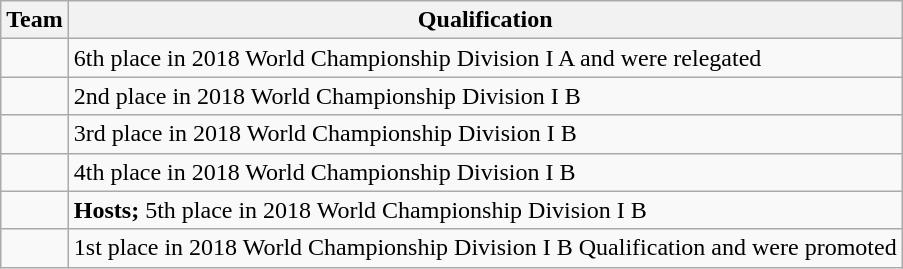<table class="wikitable">
<tr>
<th>Team</th>
<th>Qualification</th>
</tr>
<tr>
<td></td>
<td>6th place in 2018 World Championship Division I A and were relegated</td>
</tr>
<tr>
<td></td>
<td>2nd place in 2018 World Championship Division I B</td>
</tr>
<tr>
<td></td>
<td>3rd place in 2018 World Championship Division I B</td>
</tr>
<tr>
<td></td>
<td>4th place in 2018 World Championship Division I B</td>
</tr>
<tr>
<td></td>
<td><strong>Hosts;</strong> 5th place in 2018 World Championship Division I B</td>
</tr>
<tr>
<td></td>
<td>1st place in 2018 World Championship Division I B Qualification and were promoted</td>
</tr>
</table>
